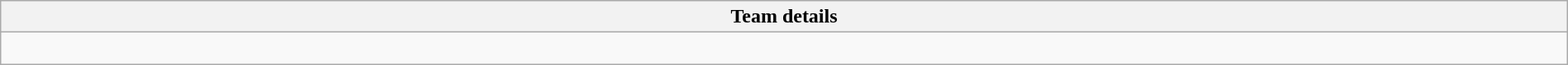<table class="wikitable collapsible collapsed" style="width:100%">
<tr>
<th>Team details</th>
</tr>
<tr>
<td><br></td>
</tr>
</table>
